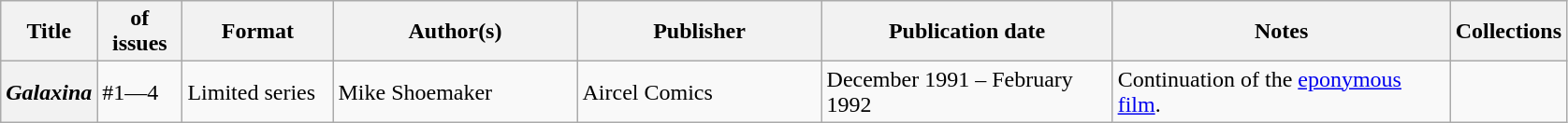<table class="wikitable">
<tr>
<th>Title</th>
<th style="width:40pt"> of issues</th>
<th style="width:75pt">Format</th>
<th style="width:125pt">Author(s)</th>
<th style="width:125pt">Publisher</th>
<th style="width:150pt">Publication date</th>
<th style="width:175pt">Notes</th>
<th>Collections</th>
</tr>
<tr>
<th><em>Galaxina</em></th>
<td>#1—4</td>
<td>Limited series</td>
<td>Mike Shoemaker</td>
<td>Aircel Comics</td>
<td>December 1991 – February 1992</td>
<td>Continuation of the <a href='#'>eponymous film</a>.</td>
<td></td>
</tr>
</table>
